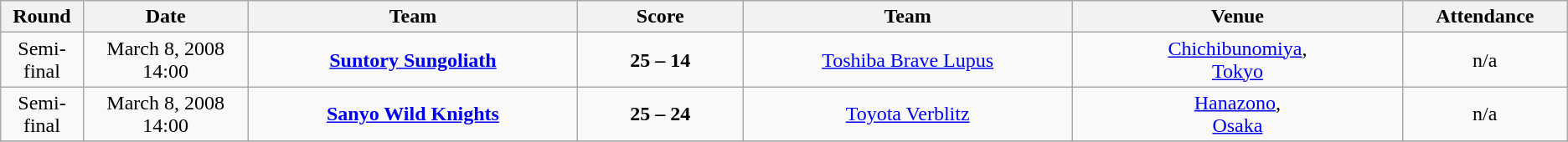<table class="wikitable" style="text-align: center;">
<tr>
<th width=5%>Round</th>
<th width=10%>Date</th>
<th width=20%>Team</th>
<th width=10%>Score</th>
<th width=20%>Team</th>
<th width=20%>Venue</th>
<th width=10%>Attendance</th>
</tr>
<tr>
<td>Semi-final</td>
<td>March 8, 2008 14:00<br></td>
<td><strong><a href='#'>Suntory Sungoliath</a></strong></td>
<td><strong>25 – 14</strong><br></td>
<td><a href='#'>Toshiba Brave Lupus</a></td>
<td><a href='#'>Chichibunomiya</a>,<br><a href='#'>Tokyo</a></td>
<td>n/a</td>
</tr>
<tr>
<td>Semi-final</td>
<td>March 8, 2008 14:00<br></td>
<td><strong><a href='#'>Sanyo Wild Knights</a></strong></td>
<td><strong>25 – 24</strong><br></td>
<td><a href='#'>Toyota Verblitz</a></td>
<td><a href='#'>Hanazono</a>,<br><a href='#'>Osaka</a></td>
<td>n/a</td>
</tr>
<tr>
</tr>
</table>
